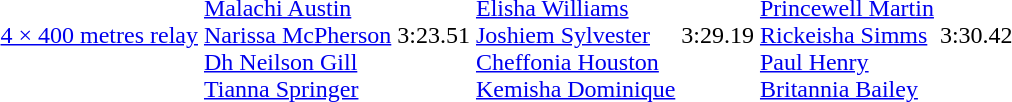<table>
<tr>
<td><a href='#'>4 × 400 metres relay</a></td>
<td align=left> <br> <a href='#'>Malachi Austin</a><br><a href='#'>Narissa McPherson</a><br><a href='#'>Dh Neilson Gill</a><br><a href='#'>Tianna Springer</a></td>
<td>3:23.51 </td>
<td align=left> <br> <a href='#'>Elisha Williams</a><br><a href='#'>Joshiem Sylvester</a><br><a href='#'>Cheffonia Houston</a><br><a href='#'>Kemisha Dominique</a></td>
<td>3:29.19</td>
<td align=left> <br> <a href='#'>Princewell Martin</a><br><a href='#'>Rickeisha Simms</a><br><a href='#'>Paul Henry</a><br><a href='#'>Britannia Bailey</a></td>
<td>3:30.42</td>
</tr>
</table>
